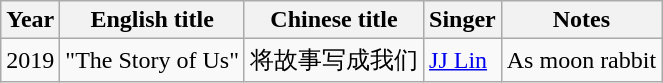<table class="wikitable sortable">
<tr>
<th>Year</th>
<th>English title</th>
<th>Chinese title</th>
<th>Singer</th>
<th class="unsortable">Notes</th>
</tr>
<tr>
<td>2019</td>
<td>"The Story of Us"</td>
<td>将故事写成我们</td>
<td><a href='#'>JJ Lin</a></td>
<td>As moon rabbit</td>
</tr>
</table>
